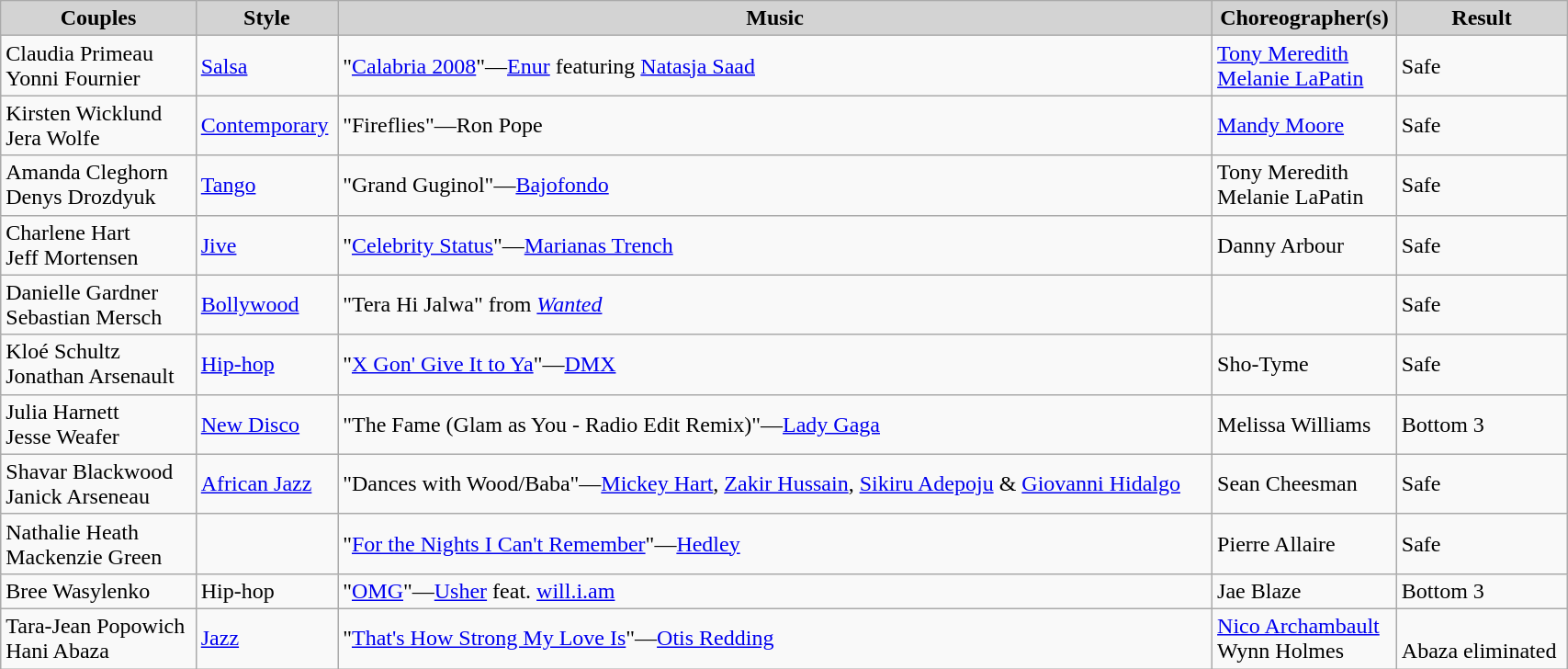<table class="wikitable" width="90%">
<tr bgcolor="lightgrey">
<td align="center"><strong>Couples</strong></td>
<td align="center"><strong>Style</strong></td>
<td align="center"><strong>Music</strong></td>
<td align="center"><strong>Choreographer(s)</strong></td>
<td align="center"><strong>Result</strong></td>
</tr>
<tr>
<td>Claudia Primeau<br>Yonni Fournier</td>
<td><a href='#'>Salsa</a></td>
<td>"<a href='#'>Calabria 2008</a>"—<a href='#'>Enur</a> featuring <a href='#'>Natasja Saad</a></td>
<td><a href='#'>Tony Meredith</a><br><a href='#'>Melanie LaPatin</a></td>
<td>Safe</td>
</tr>
<tr>
<td>Kirsten Wicklund<br>Jera Wolfe</td>
<td><a href='#'>Contemporary</a></td>
<td>"Fireflies"—Ron Pope</td>
<td><a href='#'>Mandy Moore</a></td>
<td>Safe</td>
</tr>
<tr>
<td>Amanda Cleghorn<br>Denys Drozdyuk</td>
<td><a href='#'>Tango</a></td>
<td>"Grand Guginol"—<a href='#'>Bajofondo</a></td>
<td>Tony Meredith<br>Melanie LaPatin</td>
<td>Safe</td>
</tr>
<tr>
<td>Charlene Hart<br>Jeff Mortensen</td>
<td><a href='#'>Jive</a></td>
<td>"<a href='#'>Celebrity Status</a>"—<a href='#'>Marianas Trench</a></td>
<td>Danny Arbour</td>
<td>Safe</td>
</tr>
<tr>
<td>Danielle Gardner<br>Sebastian Mersch</td>
<td><a href='#'>Bollywood</a></td>
<td>"Tera Hi Jalwa" from <em><a href='#'>Wanted</a></em></td>
<td></td>
<td>Safe</td>
</tr>
<tr>
<td>Kloé Schultz<br>Jonathan Arsenault</td>
<td><a href='#'>Hip-hop</a></td>
<td>"<a href='#'>X Gon' Give It to Ya</a>"—<a href='#'>DMX</a></td>
<td>Sho-Tyme</td>
<td>Safe</td>
</tr>
<tr>
<td>Julia Harnett<br>Jesse Weafer</td>
<td><a href='#'>New Disco</a></td>
<td>"The Fame (Glam as You - Radio Edit Remix)"—<a href='#'>Lady Gaga</a></td>
<td>Melissa Williams</td>
<td>Bottom 3</td>
</tr>
<tr>
<td>Shavar Blackwood<br>Janick Arseneau</td>
<td><a href='#'>African Jazz</a></td>
<td>"Dances with Wood/Baba"—<a href='#'>Mickey Hart</a>, <a href='#'>Zakir Hussain</a>, <a href='#'>Sikiru Adepoju</a> & <a href='#'>Giovanni Hidalgo</a></td>
<td>Sean Cheesman</td>
<td>Safe</td>
</tr>
<tr>
<td>Nathalie Heath<br>Mackenzie Green</td>
<td></td>
<td>"<a href='#'>For the Nights I Can't Remember</a>"—<a href='#'>Hedley</a></td>
<td>Pierre Allaire</td>
<td>Safe</td>
</tr>
<tr>
<td>Bree Wasylenko<br></td>
<td>Hip-hop</td>
<td>"<a href='#'>OMG</a>"—<a href='#'>Usher</a> feat. <a href='#'>will.i.am</a></td>
<td>Jae Blaze</td>
<td>Bottom 3</td>
</tr>
<tr>
<td>Tara-Jean Popowich<br>Hani Abaza</td>
<td><a href='#'>Jazz</a></td>
<td>"<a href='#'>That's How Strong My Love Is</a>"—<a href='#'>Otis Redding</a></td>
<td><a href='#'>Nico Archambault</a><br>Wynn Holmes</td>
<td><br>Abaza eliminated</td>
</tr>
</table>
